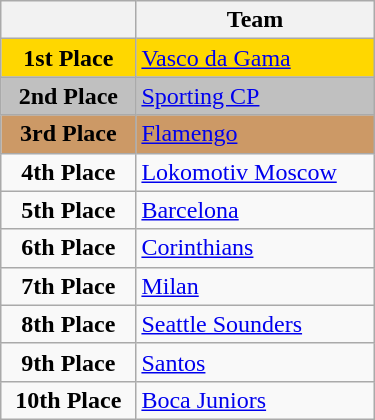<table class="wikitable" style="text-align:center" width=250px>
<tr>
<th></th>
<th>Team</th>
</tr>
<tr bgcolor="gold">
<td><strong>1st Place</strong></td>
<td align="left"> <a href='#'>Vasco da Gama</a></td>
</tr>
<tr bgcolor="silver">
<td><strong>2nd Place</strong></td>
<td align="left"> <a href='#'>Sporting CP</a></td>
</tr>
<tr bgcolor="#CC9966">
<td><strong>3rd Place</strong></td>
<td align="left"> <a href='#'>Flamengo</a></td>
</tr>
<tr>
<td><strong>4th Place</strong></td>
<td align="left"> <a href='#'>Lokomotiv Moscow</a></td>
</tr>
<tr>
<td><strong>5th Place</strong></td>
<td align="left"> <a href='#'>Barcelona</a></td>
</tr>
<tr>
<td><strong>6th Place</strong></td>
<td align="left"> <a href='#'>Corinthians</a></td>
</tr>
<tr>
<td><strong>7th Place</strong></td>
<td align="left"> <a href='#'>Milan</a></td>
</tr>
<tr>
<td><strong>8th Place</strong></td>
<td align="left"> <a href='#'>Seattle Sounders</a></td>
</tr>
<tr>
<td><strong>9th Place</strong></td>
<td align="left"> <a href='#'>Santos</a></td>
</tr>
<tr>
<td><strong>10th Place</strong></td>
<td align="left"> <a href='#'>Boca Juniors</a></td>
</tr>
</table>
